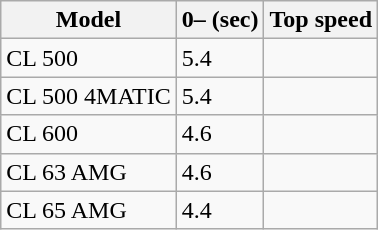<table class="wikitable">
<tr>
<th>Model</th>
<th>0– (sec)</th>
<th>Top speed</th>
</tr>
<tr>
<td>CL 500</td>
<td>5.4</td>
<td></td>
</tr>
<tr>
<td>CL 500 4MATIC</td>
<td>5.4</td>
<td></td>
</tr>
<tr>
<td>CL 600</td>
<td>4.6</td>
<td></td>
</tr>
<tr>
<td>CL 63 AMG</td>
<td>4.6</td>
<td></td>
</tr>
<tr>
<td>CL 65 AMG</td>
<td>4.4</td>
<td></td>
</tr>
</table>
